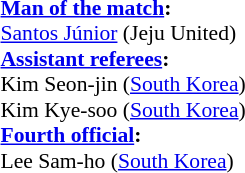<table width=100% style="font-size: 90%">
<tr>
<td><br><strong><a href='#'>Man of the match</a>:</strong>
<br><a href='#'>Santos Júnior</a> (Jeju United)<br><strong><a href='#'>Assistant referees</a>:</strong>
<br>Kim Seon-jin (<a href='#'>South Korea</a>)
<br>Kim Kye-soo (<a href='#'>South Korea</a>)
<br><strong><a href='#'>Fourth official</a>:</strong>
<br>Lee Sam-ho (<a href='#'>South Korea</a>)</td>
</tr>
</table>
